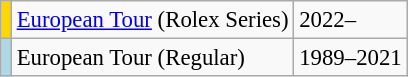<table class="wikitable" style="font-size:95%">
<tr>
<td style="background:gold"></td>
<td><a href='#'>European Tour</a> (Rolex Series)</td>
<td>2022–</td>
</tr>
<tr>
<td style="background:lightblue"></td>
<td>European Tour (Regular)</td>
<td>1989–2021</td>
</tr>
</table>
